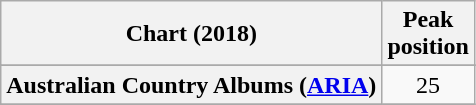<table class="wikitable plainrowheaders" style="text-align:center">
<tr>
<th scope="col">Chart (2018)</th>
<th scope="col">Peak<br> position</th>
</tr>
<tr>
</tr>
<tr>
<th scope="row">Australian Country Albums (<a href='#'>ARIA</a>)</th>
<td>25</td>
</tr>
<tr>
</tr>
</table>
